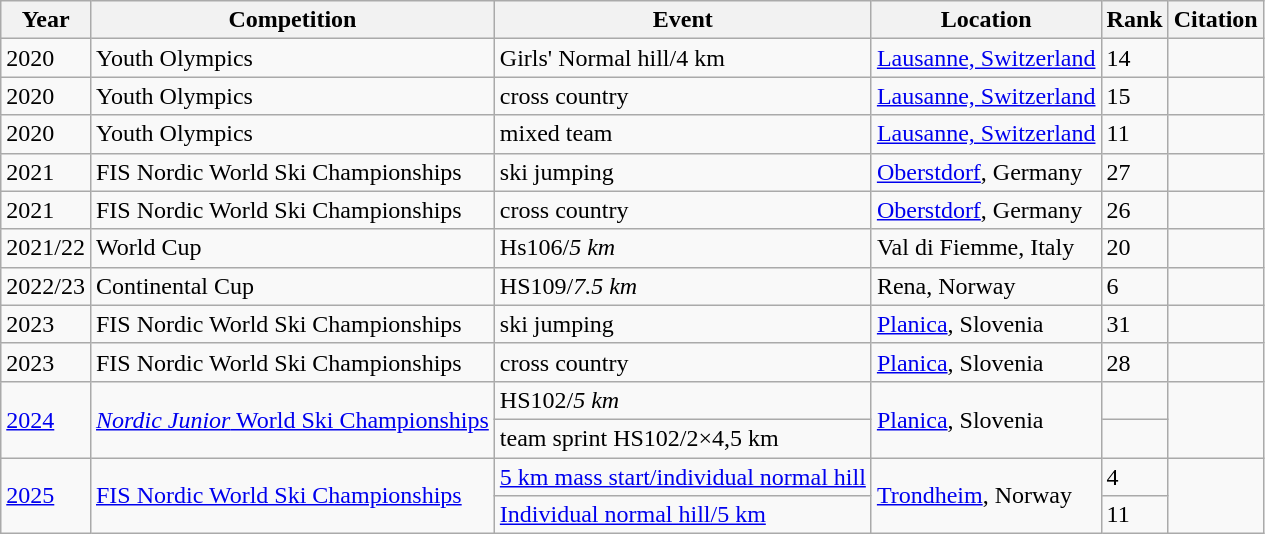<table class="wikitable">
<tr>
<th>Year</th>
<th>Competition</th>
<th>Event</th>
<th>Location</th>
<th>Rank</th>
<th>Citation</th>
</tr>
<tr>
<td>2020</td>
<td>Youth Olympics</td>
<td>Girls' Normal hill/4 km</td>
<td><a href='#'>Lausanne, Switzerland</a></td>
<td>14</td>
<td></td>
</tr>
<tr>
<td>2020</td>
<td>Youth Olympics</td>
<td>cross country</td>
<td><a href='#'>Lausanne, Switzerland</a></td>
<td>15</td>
<td></td>
</tr>
<tr>
<td>2020</td>
<td>Youth Olympics</td>
<td>mixed team</td>
<td><a href='#'>Lausanne, Switzerland</a></td>
<td>11</td>
<td></td>
</tr>
<tr>
<td>2021</td>
<td>FIS Nordic World Ski Championships</td>
<td>ski jumping</td>
<td><a href='#'>Oberstdorf</a>, Germany</td>
<td>27</td>
<td></td>
</tr>
<tr>
<td>2021</td>
<td>FIS Nordic World Ski Championships</td>
<td>cross country</td>
<td><a href='#'>Oberstdorf</a>, Germany</td>
<td>26</td>
<td></td>
</tr>
<tr>
<td>2021/22</td>
<td>World Cup</td>
<td>Hs106/<dfn>5 km</dfn></td>
<td>Val di Fiemme, Italy</td>
<td>20</td>
<td></td>
</tr>
<tr>
<td>2022/23</td>
<td>Continental Cup</td>
<td>HS109/<dfn>7.5 km</dfn></td>
<td>Rena, Norway</td>
<td>6</td>
<td></td>
</tr>
<tr>
<td>2023</td>
<td>FIS Nordic World Ski Championships</td>
<td>ski jumping</td>
<td><a href='#'>Planica</a>, Slovenia</td>
<td>31</td>
<td></td>
</tr>
<tr>
<td>2023</td>
<td>FIS Nordic World Ski Championships</td>
<td>cross country</td>
<td><a href='#'>Planica</a>, Slovenia</td>
<td>28</td>
<td></td>
</tr>
<tr>
<td rowspan=2><a href='#'>2024</a></td>
<td rowspan=2><a href='#'><dfn>Nordic Junior</dfn> World Ski Championships</a></td>
<td>HS102/<dfn>5 km</dfn></td>
<td rowspan=2><a href='#'>Planica</a>, Slovenia</td>
<td></td>
<td rowspan=2></td>
</tr>
<tr>
<td>team sprint HS102/2×4,5 km</td>
<td></td>
</tr>
<tr>
<td rowspan=2><a href='#'>2025</a></td>
<td rowspan=2><a href='#'>FIS Nordic World Ski Championships</a></td>
<td><a href='#'>5 km mass start/individual normal hill</a></td>
<td rowspan=2><a href='#'>Trondheim</a>, Norway</td>
<td>4</td>
<td rowspan=2></td>
</tr>
<tr>
<td><a href='#'>Individual normal hill/5 km</a></td>
<td>11</td>
</tr>
</table>
